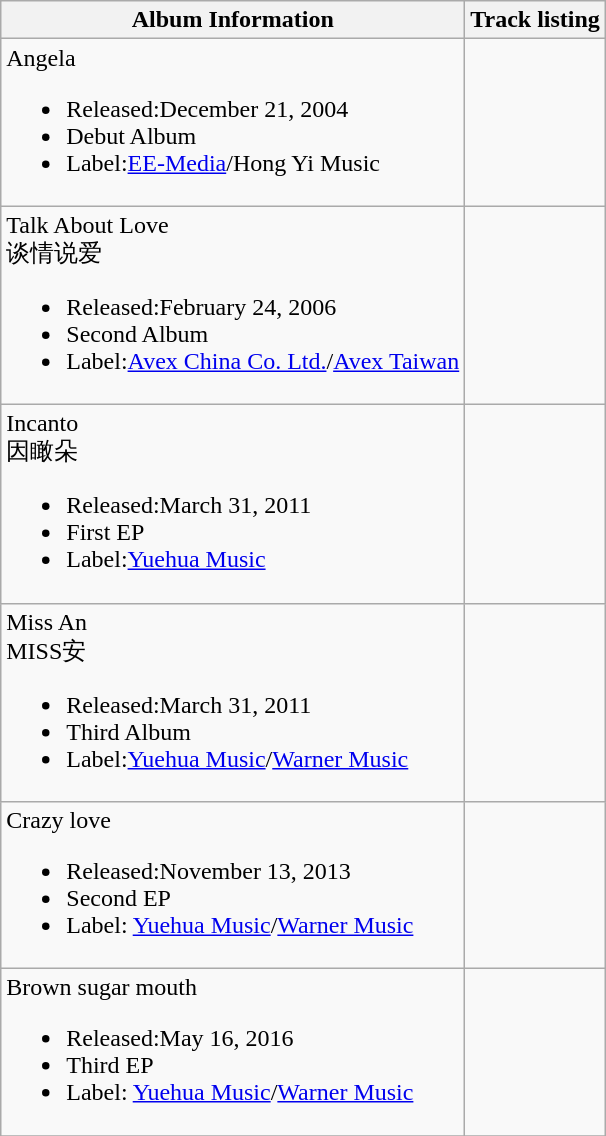<table class="wikitable">
<tr>
<th align="left">Album Information</th>
<th align="left">Track listing</th>
</tr>
<tr>
<td align="left">Angela<br><ul><li>Released:December 21, 2004</li><li>Debut Album</li><li>Label:<a href='#'>EE-Media</a>/Hong Yi Music</li></ul></td>
<td style="font-size: 85%;"></td>
</tr>
<tr>
<td align="left">Talk About Love<br>谈情说爱<br><ul><li>Released:February 24, 2006</li><li>Second Album</li><li>Label:<a href='#'>Avex China Co. Ltd.</a>/<a href='#'>Avex Taiwan</a></li></ul></td>
<td style="font-size: 85%;"></td>
</tr>
<tr>
<td align="left">Incanto<br>因瞰朵<br><ul><li>Released:March 31, 2011</li><li>First EP</li><li>Label:<a href='#'>Yuehua Music</a></li></ul></td>
<td style="font-size: 85%;"></td>
</tr>
<tr>
<td align="left">Miss An<br>MISS安<br><ul><li>Released:March 31, 2011</li><li>Third Album</li><li>Label:<a href='#'>Yuehua Music</a>/<a href='#'>Warner Music</a></li></ul></td>
<td style="font-size: 85%;"></td>
</tr>
<tr>
<td align="left">Crazy love<br><ul><li>Released:November 13, 2013</li><li>Second EP</li><li>Label: <a href='#'>Yuehua Music</a>/<a href='#'>Warner Music</a></li></ul></td>
<td style="font-size: 85%;"></td>
</tr>
<tr>
<td align="left">Brown sugar mouth<br><ul><li>Released:May 16, 2016</li><li>Third EP</li><li>Label: <a href='#'>Yuehua Music</a>/<a href='#'>Warner Music</a></li></ul></td>
<td style="font-size: 85%;"></td>
</tr>
<tr>
</tr>
</table>
